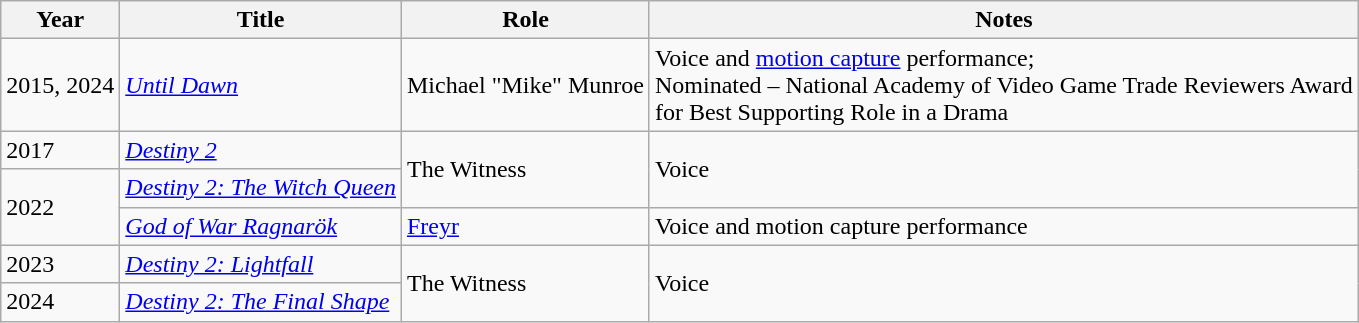<table class="wikitable">
<tr>
<th>Year</th>
<th>Title</th>
<th>Role</th>
<th>Notes</th>
</tr>
<tr>
<td>2015, 2024</td>
<td><em><a href='#'>Until Dawn</a></em></td>
<td>Michael "Mike" Munroe</td>
<td>Voice and <a href='#'>motion capture</a> performance;<br>Nominated – National Academy of Video Game Trade Reviewers Award<br>for Best Supporting Role in a Drama</td>
</tr>
<tr>
<td>2017</td>
<td><em><a href='#'>Destiny 2</a></em></td>
<td rowspan="2">The Witness</td>
<td rowspan="2">Voice</td>
</tr>
<tr>
<td rowspan="2">2022</td>
<td><em><a href='#'>Destiny 2: The Witch Queen</a></em></td>
</tr>
<tr>
<td><em><a href='#'>God of War Ragnarök</a></em></td>
<td><a href='#'>Freyr</a></td>
<td>Voice and motion capture performance</td>
</tr>
<tr>
<td>2023</td>
<td><em><a href='#'>Destiny 2: Lightfall</a></em></td>
<td rowspan="2">The Witness</td>
<td rowspan="2">Voice</td>
</tr>
<tr>
<td>2024</td>
<td><em><a href='#'>Destiny 2: The Final Shape</a></em></td>
</tr>
</table>
